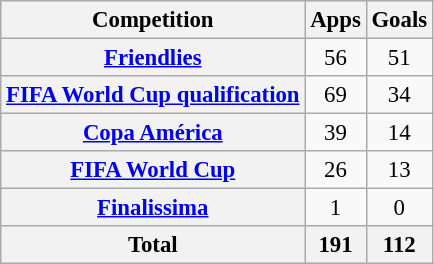<table class="wikitable plainrowheaders sortable" style="text-align:center; font-size:95%">
<tr>
<th scope="col">Competition</th>
<th scope="col">Apps</th>
<th scope="col">Goals</th>
</tr>
<tr>
<th scope="row"><a href='#'>Friendlies</a></th>
<td>56</td>
<td>51</td>
</tr>
<tr>
<th scope="row"><a href='#'>FIFA World Cup qualification</a></th>
<td>69</td>
<td>34</td>
</tr>
<tr>
<th scope="row"><a href='#'>Copa América</a></th>
<td>39</td>
<td>14</td>
</tr>
<tr>
<th scope="row"><a href='#'>FIFA World Cup</a></th>
<td>26</td>
<td>13</td>
</tr>
<tr>
<th scope="row"><a href='#'>Finalissima</a></th>
<td>1</td>
<td>0</td>
</tr>
<tr>
<th>Total</th>
<th>191</th>
<th>112</th>
</tr>
</table>
